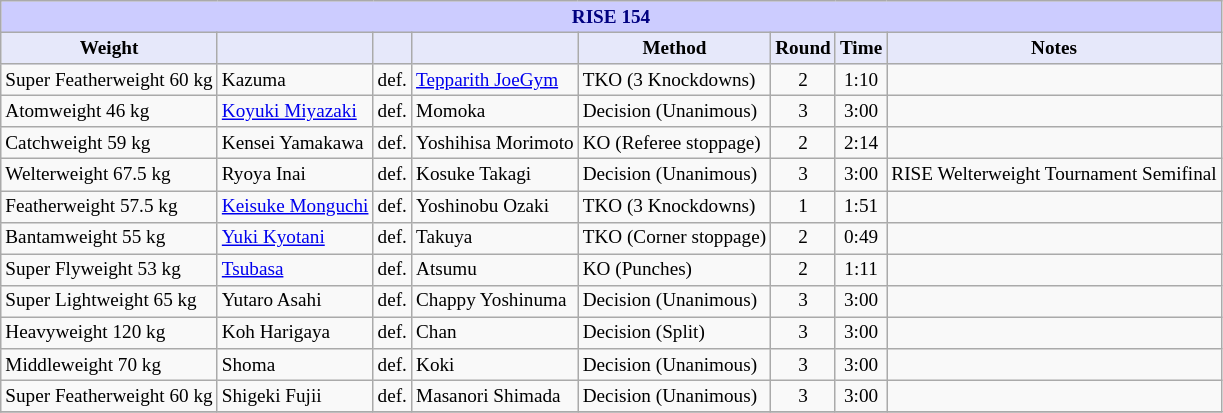<table class="wikitable" style="font-size: 80%;">
<tr>
<th colspan="8" style="background-color: #ccf; color: #000080; text-align: center;"><strong>RISE 154</strong></th>
</tr>
<tr>
<th colspan="1" style="background-color: #E6E8FA; color: #000000; text-align: center;">Weight</th>
<th colspan="1" style="background-color: #E6E8FA; color: #000000; text-align: center;"></th>
<th colspan="1" style="background-color: #E6E8FA; color: #000000; text-align: center;"></th>
<th colspan="1" style="background-color: #E6E8FA; color: #000000; text-align: center;"></th>
<th colspan="1" style="background-color: #E6E8FA; color: #000000; text-align: center;">Method</th>
<th colspan="1" style="background-color: #E6E8FA; color: #000000; text-align: center;">Round</th>
<th colspan="1" style="background-color: #E6E8FA; color: #000000; text-align: center;">Time</th>
<th colspan="1" style="background-color: #E6E8FA; color: #000000; text-align: center;">Notes</th>
</tr>
<tr>
<td>Super Featherweight 60 kg</td>
<td> Kazuma</td>
<td align=center>def.</td>
<td> <a href='#'>Tepparith JoeGym</a></td>
<td>TKO (3 Knockdowns)</td>
<td align=center>2</td>
<td align=center>1:10</td>
<td></td>
</tr>
<tr>
<td>Atomweight 46 kg</td>
<td> <a href='#'>Koyuki Miyazaki</a></td>
<td align=center>def.</td>
<td> Momoka</td>
<td>Decision (Unanimous)</td>
<td align=center>3</td>
<td align=center>3:00</td>
<td></td>
</tr>
<tr>
<td>Catchweight 59 kg</td>
<td> Kensei Yamakawa</td>
<td align=center>def.</td>
<td> Yoshihisa Morimoto</td>
<td>KO (Referee stoppage)</td>
<td align=center>2</td>
<td align=center>2:14</td>
<td></td>
</tr>
<tr>
<td>Welterweight 67.5 kg</td>
<td> Ryoya Inai</td>
<td align=center>def.</td>
<td> Kosuke Takagi</td>
<td>Decision (Unanimous)</td>
<td align=center>3</td>
<td align=center>3:00</td>
<td>RISE Welterweight Tournament Semifinal</td>
</tr>
<tr>
<td>Featherweight 57.5 kg</td>
<td> <a href='#'>Keisuke Monguchi</a></td>
<td align=center>def.</td>
<td> Yoshinobu Ozaki</td>
<td>TKO (3 Knockdowns)</td>
<td align=center>1</td>
<td align=center>1:51</td>
<td></td>
</tr>
<tr>
<td>Bantamweight 55 kg</td>
<td> <a href='#'>Yuki Kyotani</a></td>
<td align=center>def.</td>
<td> Takuya</td>
<td>TKO (Corner stoppage)</td>
<td align=center>2</td>
<td align=center>0:49</td>
<td></td>
</tr>
<tr>
<td>Super Flyweight 53 kg</td>
<td> <a href='#'>Tsubasa</a></td>
<td align=center>def.</td>
<td> Atsumu</td>
<td>KO (Punches)</td>
<td align=center>2</td>
<td align=center>1:11</td>
<td></td>
</tr>
<tr>
<td>Super Lightweight 65 kg</td>
<td> Yutaro Asahi</td>
<td align=center>def.</td>
<td> Chappy Yoshinuma</td>
<td>Decision (Unanimous)</td>
<td align=center>3</td>
<td align=center>3:00</td>
<td></td>
</tr>
<tr>
<td>Heavyweight 120 kg</td>
<td> Koh Harigaya</td>
<td align=center>def.</td>
<td> Chan</td>
<td>Decision (Split)</td>
<td align=center>3</td>
<td align=center>3:00</td>
<td></td>
</tr>
<tr>
<td>Middleweight 70 kg</td>
<td> Shoma</td>
<td align=center>def.</td>
<td> Koki</td>
<td>Decision (Unanimous)</td>
<td align=center>3</td>
<td align=center>3:00</td>
<td></td>
</tr>
<tr>
<td>Super Featherweight 60 kg</td>
<td> Shigeki Fujii</td>
<td align=center>def.</td>
<td> Masanori Shimada</td>
<td>Decision (Unanimous)</td>
<td align=center>3</td>
<td align=center>3:00</td>
<td></td>
</tr>
<tr>
</tr>
</table>
